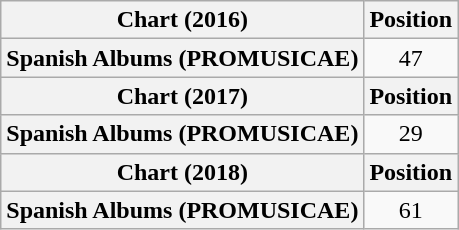<table class="wikitable plainrowheaders" style="text-align:center">
<tr>
<th scope="col">Chart (2016)</th>
<th scope="col">Position</th>
</tr>
<tr>
<th scope="row">Spanish Albums (PROMUSICAE)</th>
<td>47</td>
</tr>
<tr>
<th scope="col">Chart (2017)</th>
<th scope="col">Position</th>
</tr>
<tr>
<th scope="row">Spanish Albums (PROMUSICAE)</th>
<td>29</td>
</tr>
<tr>
<th scope="col">Chart (2018)</th>
<th scope="col">Position</th>
</tr>
<tr>
<th scope="row">Spanish Albums (PROMUSICAE)</th>
<td>61</td>
</tr>
</table>
